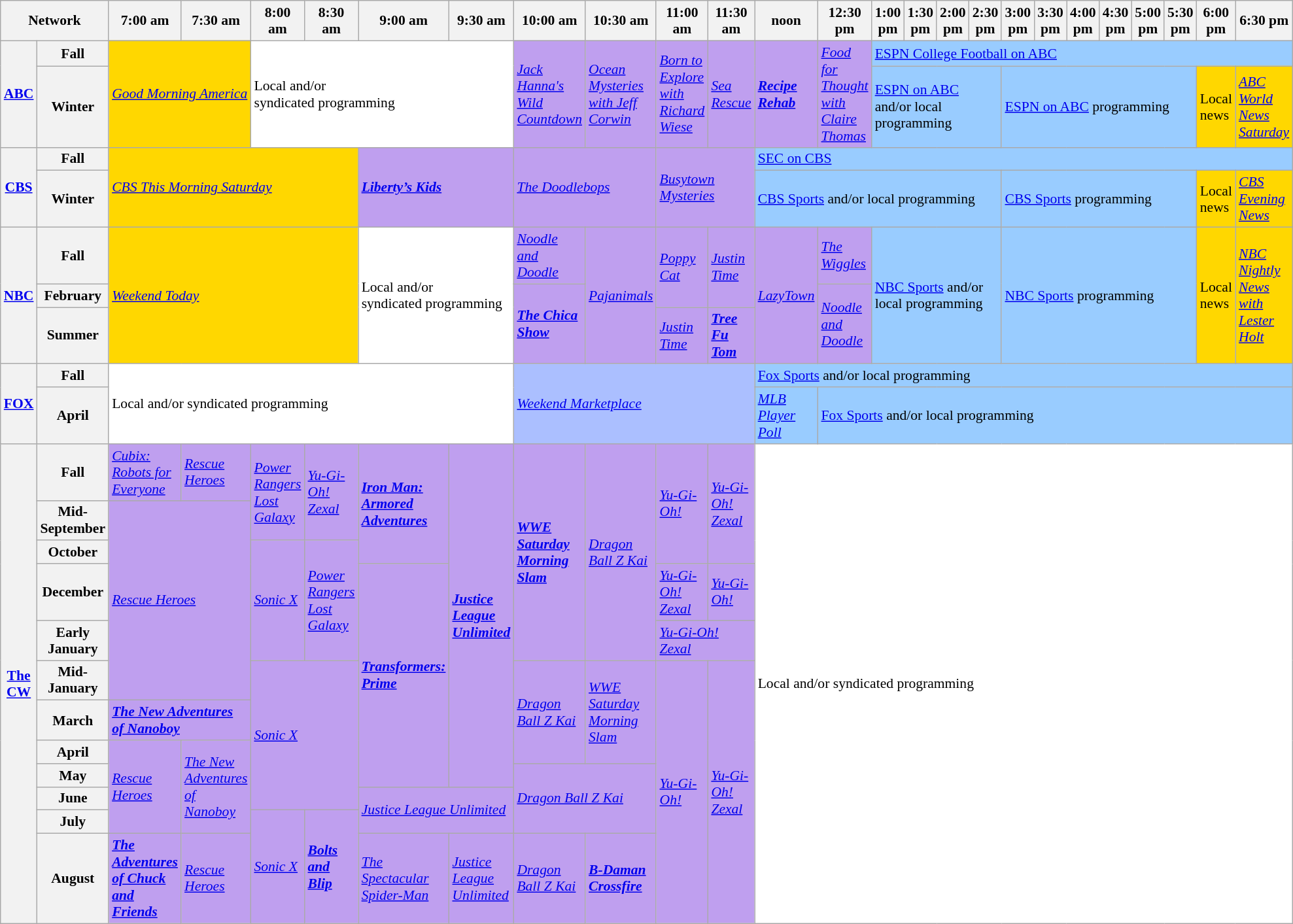<table class=wikitable style=font-size:90%>
<tr>
<th width=1.5% bgcolor=#C0C0C0 colspan=2>Network</th>
<th width=4% bgcolor=#C0C0C0>7:00 am</th>
<th width=4% bgcolor=#C0C0C0>7:30 am</th>
<th width=4% bgcolor=#C0C0C0>8:00 am</th>
<th width=4% bgcolor=#C0C0C0>8:30 am</th>
<th width=4% bgcolor=#C0C0C0>9:00 am</th>
<th width=4% bgcolor=#C0C0C0>9:30 am</th>
<th width=4% bgcolor=#C0C0C0>10:00 am</th>
<th width=4% bgcolor=#C0C0C0>10:30 am</th>
<th width=4% bgcolor=#C0C0C0>11:00 am</th>
<th width=4% bgcolor=#C0C0C0>11:30 am</th>
<th width=4% bgcolor=#C0C0C0>noon</th>
<th width=4% bgcolor=#C0C0C0>12:30 pm</th>
<th width=4% bgcolor=#C0C0C0>1:00 pm</th>
<th width=4% bgcolor=#C0C0C0>1:30 pm</th>
<th width=4% bgcolor=#C0C0C0>2:00 pm</th>
<th width=4% bgcolor=#C0C0C0>2:30 pm</th>
<th width=4% bgcolor=#C0C0C0>3:00 pm</th>
<th width=4% bgcolor=#C0C0C0>3:30 pm</th>
<th width=4% bgcolor=#C0C0C0>4:00 pm</th>
<th width=4% bgcolor=#C0C0C0>4:30 pm</th>
<th width=4% bgcolor=#C0C0C0>5:00 pm</th>
<th width=4% bgcolor=#C0C0C0>5:30 pm</th>
<th width=4% bgcolor=#C0C0C0>6:00 pm</th>
<th width=4% bgcolor=#C0C0C0>6:30 pm</th>
</tr>
<tr>
<th bgcolor=#C0C0C0 rowspan=2><a href='#'>ABC</a></th>
<th>Fall</th>
<td bgcolor=gold colspan=2 rowspan=2><em><a href='#'>Good Morning America</a></em></td>
<td bgcolor=white colspan=4 rowspan=2>Local and/or<br> syndicated programming</td>
<td bgcolor=bf9fef rowspan=2><em><a href='#'>Jack Hanna's Wild Countdown</a></em></td>
<td bgcolor=bf9fef rowspan=2><em><a href='#'>Ocean Mysteries with Jeff Corwin</a></em></td>
<td bgcolor=bf9fef rowspan=2><em><a href='#'>Born to Explore with Richard Wiese</a></em></td>
<td bgcolor=bf9fef rowspan=2><em><a href='#'>Sea Rescue</a></em></td>
<td bgcolor=bf9fef rowspan=2><strong><em><a href='#'>Recipe Rehab</a></em></strong></td>
<td bgcolor=bf9fef rowspan=2><em><a href='#'>Food for Thought with Claire Thomas</a></em></td>
<td bgcolor=99ccff colspan=12><a href='#'>ESPN College Football on ABC</a></td>
</tr>
<tr>
<th>Winter</th>
<td bgcolor=99ccff colspan=4><a href='#'>ESPN on ABC</a> and/or local programming</td>
<td bgcolor=99ccff colspan=6><a href='#'>ESPN on ABC</a> programming</td>
<td bgcolor=gold>Local news</td>
<td bgcolor=gold><em><a href='#'>ABC World News Saturday</a></em></td>
</tr>
<tr>
<th bgcolor=#C0C0C0 rowspan=2><a href='#'>CBS</a></th>
<th>Fall</th>
<td bgcolor=gold colspan=4 rowspan=2><em><a href='#'>CBS This Morning Saturday</a></em></td>
<td bgcolor=bf9fef colspan=2 rowspan=2><strong><em><a href='#'>Liberty’s Kids</a></em></strong></td>
<td bgcolor=bf9fef colspan=2 rowspan=2><em><a href='#'>The Doodlebops</a></em></td>
<td bgcolor=bf9fef colspan=2 rowspan=2><em><a href='#'>Busytown Mysteries</a></em></td>
<td bgcolor=99ccff colspan=14><a href='#'>SEC on CBS</a></td>
</tr>
<tr>
<th>Winter</th>
<td bgcolor=99ccff colspan=6><a href='#'>CBS Sports</a> and/or local programming</td>
<td bgcolor=99ccff colspan=6><a href='#'>CBS Sports</a> programming</td>
<td bgcolor=gold>Local news</td>
<td bgcolor=gold><em><a href='#'>CBS Evening News</a></em></td>
</tr>
<tr>
<th bgcolor=#C0C0C0 rowspan=3><a href='#'>NBC</a></th>
<th>Fall</th>
<td bgcolor=gold colspan=4 rowspan=3><em><a href='#'>Weekend Today</a></em></td>
<td bgcolor=white colspan=2 rowspan=3>Local and/or<br>syndicated programming</td>
<td bgcolor=bf9fef rowspan=1><em><a href='#'>Noodle and Doodle</a></em></td>
<td bgcolor=bf9fef rowspan=3><em><a href='#'>Pajanimals</a></em></td>
<td bgcolor=bf9fef rowspan=2><em><a href='#'>Poppy Cat</a></em></td>
<td bgcolor=bf9fef rowspan=2><em><a href='#'>Justin Time</a></em></td>
<td bgcolor=bf9fef rowspan=3><em><a href='#'>LazyTown</a></em></td>
<td bgcolor=bf9fef rowspan=1><em><a href='#'>The Wiggles</a></em></td>
<td bgcolor=99ccff colspan=4 rowspan=3><a href='#'>NBC Sports</a> and/or local programming</td>
<td bgcolor=99ccff colspan=6 rowspan=3><a href='#'>NBC Sports</a> programming</td>
<td bgcolor=gold rowspan=3>Local news</td>
<td bgcolor=gold rowspan=3><em><a href='#'>NBC Nightly News with Lester Holt</a></em></td>
</tr>
<tr>
<th>February</th>
<td bgcolor=bf9fef rowspan=2><strong><em><a href='#'>The Chica Show</a></em></strong></td>
<td bgcolor=bf9fef rowspan=2><em><a href='#'>Noodle and Doodle</a></em></td>
</tr>
<tr>
<th>Summer</th>
<td bgcolor=bf9fef rowspan=1><em><a href='#'>Justin Time</a></em></td>
<td bgcolor=bf9fef rowspan=1><strong><em><a href='#'>Tree Fu Tom</a></em></strong></td>
</tr>
<tr>
<th bgcolor=#C0C0C0 rowspan=2><a href='#'>FOX</a></th>
<th>Fall</th>
<td bgcolor=white colspan=6 rowspan=2>Local and/or syndicated programming</td>
<td bgcolor=abbfff colspan=4 rowspan=2><em><a href='#'>Weekend Marketplace</a></em></td>
<td bgcolor=99ccff colspan=14><a href='#'>Fox Sports</a> and/or local programming</td>
</tr>
<tr>
<th>April</th>
<td bgcolor=99ccff><em><a href='#'>MLB Player Poll</a></em></td>
<td bgcolor=99ccff colspan=13><a href='#'>Fox Sports</a> and/or local programming</td>
</tr>
<tr>
<th bgcolor=bf9fef rowspan=12><a href='#'>The CW</a></th>
<th>Fall</th>
<td bgcolor=bf9fef rowspan=1><em><a href='#'>Cubix: Robots for Everyone</a></em> </td>
<td bgcolor=bf9fef rowspan=1><em><a href='#'>Rescue Heroes</a></em> </td>
<td bgcolor=bf9fef rowspan=2><em><a href='#'>Power Rangers Lost Galaxy</a></em> </td>
<td bgcolor=bf9fef rowspan=2><em><a href='#'>Yu-Gi-Oh! Zexal</a></em></td>
<td bgcolor=bf9fef rowspan=3><strong><em><a href='#'>Iron Man: Armored Adventures</a></em></strong></td>
<td bgcolor=bf9fef rowspan=9><strong><em><a href='#'>Justice League Unlimited</a></em></strong></td>
<td bgcolor=bf9fef rowspan=5><strong><em><a href='#'>WWE Saturday Morning Slam</a></em></strong></td>
<td bgcolor=bf9fef rowspan=5><em><a href='#'>Dragon Ball Z Kai</a></em></td>
<td bgcolor=bf9fef rowspan=3><em><a href='#'>Yu-Gi-Oh!</a></em> </td>
<td bgcolor=bf9fef rowspan=3><em><a href='#'>Yu-Gi-Oh! Zexal</a></em></td>
<td bgcolor=white colspan=14 rowspan=12>Local and/or syndicated programming</td>
</tr>
<tr>
<th>Mid-September</th>
<td bgcolor=bf9fef colspan=2 rowspan=5><em><a href='#'>Rescue Heroes</a></em> </td>
</tr>
<tr>
<th>October</th>
<td bgcolor=bf9fef rowspan=3><em><a href='#'>Sonic X</a></em> </td>
<td bgcolor=bf9fef rowspan=3><em><a href='#'>Power Rangers Lost Galaxy</a></em> </td>
</tr>
<tr>
<th>December</th>
<td bgcolor=bf9fef rowspan=6><strong><em><a href='#'>Transformers: Prime</a></em></strong></td>
<td bgcolor=bf9fef rowspan=1><em><a href='#'>Yu-Gi-Oh! Zexal</a></em></td>
<td bgcolor=bf9fef rowspan=1><em><a href='#'>Yu-Gi-Oh!</a></em> </td>
</tr>
<tr>
<th>Early January</th>
<td bgcolor=bf9fef colspan=2 rowspan=1><em><a href='#'>Yu-Gi-Oh! Zexal</a></em></td>
</tr>
<tr>
<th>Mid-January</th>
<td bgcolor=bf9fef colspan=2 rowspan=5><em><a href='#'>Sonic X</a></em> </td>
<td bgcolor=bf9fef rowspan=3><em><a href='#'>Dragon Ball Z Kai</a></em></td>
<td bgcolor=bf9fef rowspan=3><em><a href='#'>WWE Saturday Morning Slam</a></em></td>
<td bgcolor=bf9fef rowspan=7><em><a href='#'>Yu-Gi-Oh!</a></em> </td>
<td bgcolor=bf9fef rowspan=7><em><a href='#'>Yu-Gi-Oh! Zexal</a></em></td>
</tr>
<tr>
<th>March</th>
<td bgcolor=bf9fef colspan=2 rowspan=1><strong><em><a href='#'>The New Adventures of Nanoboy</a></em></strong></td>
</tr>
<tr>
<th>April</th>
<td bgcolor=bf9fef rowspan=4><em><a href='#'>Rescue Heroes</a></em> </td>
<td bgcolor=bf9fef rowspan=4><em><a href='#'>The New Adventures of Nanoboy</a></em></td>
</tr>
<tr>
<th>May</th>
<td bgcolor=bf9fef colspan=2 rowspan=3><em><a href='#'>Dragon Ball Z Kai</a></em></td>
</tr>
<tr>
<th>June</th>
<td bgcolor=bf9fef colspan=2 rowspan=2><em><a href='#'>Justice League Unlimited</a></em></td>
</tr>
<tr>
<th>July</th>
<td bgcolor=bf9fef rowspan=2><em><a href='#'>Sonic X</a></em> </td>
<td bgcolor=bf9fef rowspan=2><strong><em><a href='#'>Bolts and Blip</a></em></strong></td>
</tr>
<tr>
<th>August</th>
<td bgcolor=bf9fef rowspan=1><strong><em><a href='#'>The Adventures of Chuck and Friends</a></em></strong></td>
<td bgcolor=bf9fef rowspan=1><em><a href='#'>Rescue Heroes</a></em> </td>
<td bgcolor=bf9fef rowspan=1><em><a href='#'>The Spectacular Spider-Man</a></em> </td>
<td bgcolor=bf9fef rowspan=1><em><a href='#'>Justice League Unlimited</a></em></td>
<td bgcolor=bf9fef rowspan=1><em><a href='#'>Dragon Ball Z Kai</a></em></td>
<td bgcolor=bf9fef rowspan=1><strong><em><a href='#'>B-Daman Crossfire</a></em></strong></td>
</tr>
</table>
